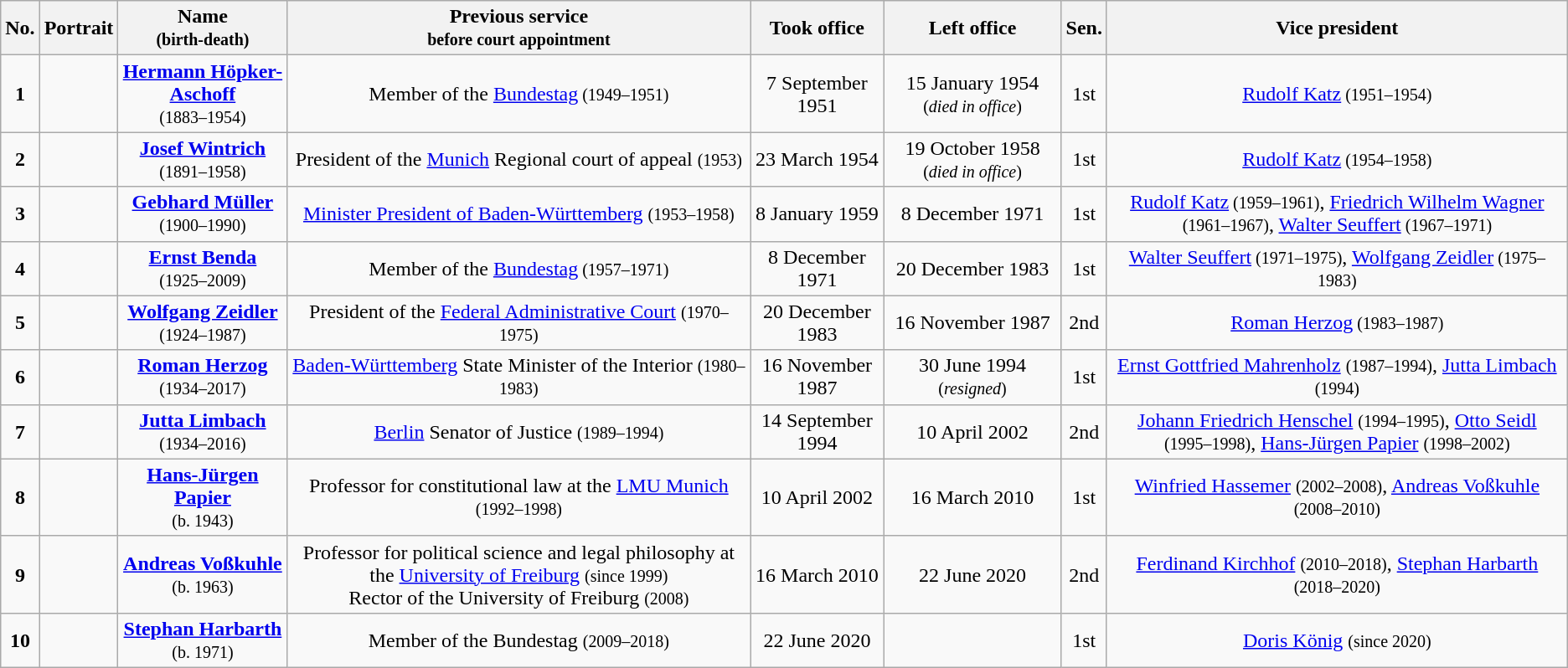<table class="wikitable" style="text-align:center">
<tr>
<th>No.</th>
<th>Portrait</th>
<th>Name<br><small>(birth-death)</small></th>
<th>Previous service<br><small>before court appointment</small></th>
<th>Took office</th>
<th>Left office</th>
<th>Sen.</th>
<th>Vice president</th>
</tr>
<tr>
<td><strong>1</strong></td>
<td></td>
<td><strong><a href='#'>Hermann Höpker-Aschoff</a></strong><br><small>(1883–1954)</small></td>
<td>Member of the <a href='#'>Bundestag</a><small> (1949–1951)</small></td>
<td>7 September 1951</td>
<td>15 January 1954 <small>(<em>died in office</em>)</small></td>
<td>1st</td>
<td><a href='#'>Rudolf Katz</a><small> (1951–1954)</small></td>
</tr>
<tr>
<td><strong>2</strong></td>
<td></td>
<td><strong><a href='#'>Josef Wintrich</a></strong><br> <small>(1891–1958)</small></td>
<td>President of the <a href='#'>Munich</a> Regional court of appeal <small>(1953)</small></td>
<td>23 March 1954</td>
<td>19 October 1958 <small>(<em>died in office</em>)</small></td>
<td>1st</td>
<td><a href='#'>Rudolf Katz</a><small> (1954–1958)</small></td>
</tr>
<tr>
<td><strong>3</strong></td>
<td></td>
<td><strong><a href='#'>Gebhard Müller</a></strong> <br><small>(1900–1990)</small></td>
<td><a href='#'>Minister President of Baden-Württemberg</a> <small>(1953–1958)</small></td>
<td>8 January 1959</td>
<td>8 December 1971</td>
<td>1st</td>
<td><a href='#'>Rudolf Katz</a><small> (1959–1961)</small>, <a href='#'>Friedrich Wilhelm Wagner</a><small> (1961–1967)</small>, <a href='#'>Walter Seuffert</a><small> (1967–1971)</small></td>
</tr>
<tr>
<td><strong>4</strong></td>
<td></td>
<td><strong><a href='#'>Ernst Benda</a></strong><br> <small>(1925–2009)</small></td>
<td>Member of the <a href='#'>Bundestag</a><small> (1957–1971)</small></td>
<td>8 December 1971</td>
<td>20 December 1983</td>
<td>1st</td>
<td><a href='#'>Walter Seuffert</a><small> (1971–1975)</small>, <a href='#'>Wolfgang Zeidler</a><small> (1975–1983)</small></td>
</tr>
<tr>
<td><strong>5</strong></td>
<td></td>
<td><strong><a href='#'>Wolfgang Zeidler</a></strong> <br><small> (1924–1987)</small></td>
<td>President of the <a href='#'>Federal Administrative Court</a> <small> (1970–1975)</small></td>
<td>20 December 1983</td>
<td>16 November 1987</td>
<td>2nd</td>
<td><a href='#'>Roman Herzog</a><small> (1983–1987)</small></td>
</tr>
<tr>
<td><strong>6</strong></td>
<td></td>
<td><strong><a href='#'>Roman Herzog</a></strong> <br><small>(1934–2017)</small></td>
<td><a href='#'>Baden-Württemberg</a> State Minister of the Interior <small>(1980–1983)</small></td>
<td>16 November 1987</td>
<td>30 June 1994 <small>(<em>resigned</em>)</small></td>
<td>1st</td>
<td><a href='#'>Ernst Gottfried Mahrenholz</a> <small>(1987–1994)</small>, <a href='#'>Jutta Limbach</a> <small>(1994)</small></td>
</tr>
<tr>
<td><strong>7</strong></td>
<td></td>
<td><strong><a href='#'>Jutta Limbach</a></strong> <br><small>(1934–2016)</small></td>
<td><a href='#'>Berlin</a> Senator of Justice <small>(1989–1994)</small></td>
<td>14 September 1994</td>
<td>10 April 2002</td>
<td>2nd</td>
<td><a href='#'>Johann Friedrich Henschel</a> <small>(1994–1995)</small>, <a href='#'>Otto Seidl</a> <small>(1995–1998)</small>, <a href='#'>Hans-Jürgen Papier</a> <small>(1998–2002)</small></td>
</tr>
<tr>
<td><strong>8</strong></td>
<td></td>
<td><strong><a href='#'>Hans-Jürgen Papier</a></strong> <br><small>(b. 1943)</small></td>
<td>Professor for constitutional law at the <a href='#'>LMU Munich</a> <small>(1992–1998)</small></td>
<td>10 April 2002</td>
<td>16 March 2010</td>
<td>1st</td>
<td><a href='#'>Winfried Hassemer</a> <small>(2002–2008)</small>, <a href='#'>Andreas Voßkuhle</a> <small>(2008–2010)</small></td>
</tr>
<tr>
<td><strong>9</strong></td>
<td></td>
<td><strong><a href='#'>Andreas Voßkuhle</a></strong> <br><small>(b. 1963)</small></td>
<td>Professor for political science and legal philosophy at the <a href='#'>University of Freiburg</a> <small>(since 1999)</small><br> Rector of the University of Freiburg <small>(2008)</small></td>
<td>16 March 2010</td>
<td>22 June 2020</td>
<td>2nd</td>
<td><a href='#'>Ferdinand Kirchhof</a> <small>(2010–2018)</small>, <a href='#'>Stephan Harbarth</a> <small>(2018–2020)</small></td>
</tr>
<tr>
<td><strong>10</strong></td>
<td></td>
<td><strong><a href='#'>Stephan Harbarth</a></strong><br><small>(b. 1971)</small></td>
<td>Member of the Bundestag <small>(2009–2018)</small></td>
<td>22 June 2020</td>
<td></td>
<td>1st</td>
<td><a href='#'>Doris König</a> <small>(since 2020)</small></td>
</tr>
</table>
